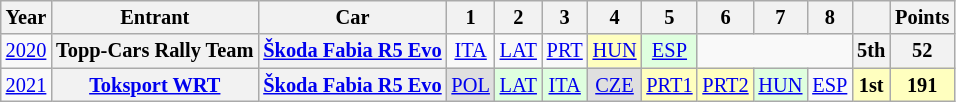<table class="wikitable" style="text-align:center; font-size:85%">
<tr>
<th>Year</th>
<th>Entrant</th>
<th>Car</th>
<th>1</th>
<th>2</th>
<th>3</th>
<th>4</th>
<th>5</th>
<th>6</th>
<th>7</th>
<th>8</th>
<th></th>
<th>Points</th>
</tr>
<tr>
<td><a href='#'>2020</a></td>
<th nowrap>Topp-Cars Rally Team</th>
<th nowrap><a href='#'>Škoda Fabia R5 Evo</a></th>
<td><a href='#'>ITA</a></td>
<td><a href='#'>LAT</a></td>
<td><a href='#'>PRT</a></td>
<td style="background:#ffffbf;"><a href='#'>HUN</a><br></td>
<td style="background:#DFFFDF;"><a href='#'>ESP</a><br></td>
<td colspan=3></td>
<th>5th</th>
<th>52</th>
</tr>
<tr>
<td><a href='#'>2021</a></td>
<th nowrap><a href='#'>Toksport WRT</a></th>
<th nowrap><a href='#'>Škoda Fabia R5 Evo</a></th>
<td style="background:#dfdfdf;"><a href='#'>POL</a><br></td>
<td style="background:#DFFFDF;"><a href='#'>LAT</a><br></td>
<td style="background:#DFFFDF;"><a href='#'>ITA</a><br></td>
<td style="background:#dfdfdf;"><a href='#'>CZE</a><br></td>
<td style="background:#ffffbf;"><a href='#'>PRT1</a><br></td>
<td style="background:#ffffbf;"><a href='#'>PRT2</a><br></td>
<td style="background:#DFFFDF;"><a href='#'>HUN</a><br></td>
<td><a href='#'>ESP</a></td>
<th style="background:#ffffbf;">1st</th>
<th style="background:#ffffbf;">191</th>
</tr>
</table>
